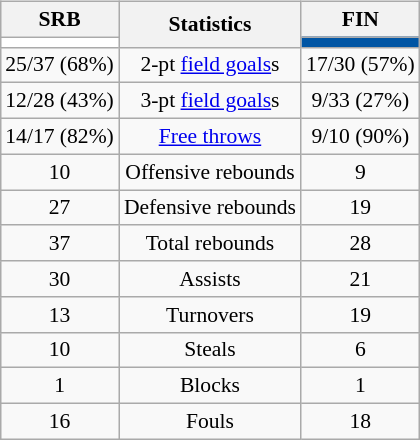<table style="width:100%;">
<tr>
<td valign=top align=right width=33%><br>












</td>
<td style="vertical-align:top; align:center; width:33%;"><br><table style="width:100%;">
<tr>
<td style="width=50%;"></td>
<td></td>
<td style="width=50%;"></td>
</tr>
</table>
<table class="wikitable" style="font-size:90%; text-align:center; margin:auto;" align=center>
<tr>
<th>SRB</th>
<th rowspan=2>Statistics</th>
<th>FIN</th>
</tr>
<tr>
<td style="background:#FFFFFF;"></td>
<td style="background:#0055A4;"></td>
</tr>
<tr>
<td>25/37 (68%)</td>
<td>2-pt <a href='#'>field goals</a>s</td>
<td>17/30 (57%)</td>
</tr>
<tr>
<td>12/28 (43%)</td>
<td>3-pt <a href='#'>field goals</a>s</td>
<td>9/33 (27%)</td>
</tr>
<tr>
<td>14/17 (82%)</td>
<td><a href='#'>Free throws</a></td>
<td>9/10 (90%)</td>
</tr>
<tr>
<td>10</td>
<td>Offensive rebounds</td>
<td>9</td>
</tr>
<tr>
<td>27</td>
<td>Defensive rebounds</td>
<td>19</td>
</tr>
<tr>
<td>37</td>
<td>Total rebounds</td>
<td>28</td>
</tr>
<tr>
<td>30</td>
<td>Assists</td>
<td>21</td>
</tr>
<tr>
<td>13</td>
<td>Turnovers</td>
<td>19</td>
</tr>
<tr>
<td>10</td>
<td>Steals</td>
<td>6</td>
</tr>
<tr>
<td>1</td>
<td>Blocks</td>
<td>1</td>
</tr>
<tr>
<td>16</td>
<td>Fouls</td>
<td>18</td>
</tr>
</table>
</td>
<td style="vertical-align:top; align:left; width:33%;"><br>













</td>
</tr>
</table>
